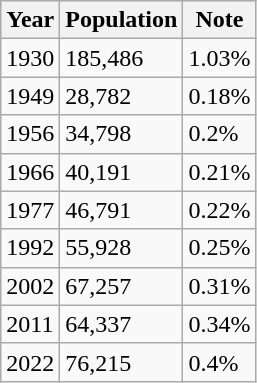<table class="wikitable">
<tr>
<th>Year</th>
<th>Population</th>
<th>Note</th>
</tr>
<tr>
<td>1930</td>
<td>185,486</td>
<td>1.03%</td>
</tr>
<tr>
<td>1949</td>
<td>28,782</td>
<td>0.18%</td>
</tr>
<tr>
<td>1956</td>
<td>34,798</td>
<td>0.2%</td>
</tr>
<tr>
<td>1966</td>
<td>40,191</td>
<td>0.21%</td>
</tr>
<tr>
<td>1977</td>
<td>46,791</td>
<td>0.22%</td>
</tr>
<tr>
<td>1992</td>
<td>55,928</td>
<td>0.25%</td>
</tr>
<tr>
<td>2002</td>
<td>67,257</td>
<td>0.31%</td>
</tr>
<tr>
<td>2011</td>
<td>64,337</td>
<td>0.34%</td>
</tr>
<tr>
<td>2022</td>
<td>76,215</td>
<td>0.4%</td>
</tr>
</table>
